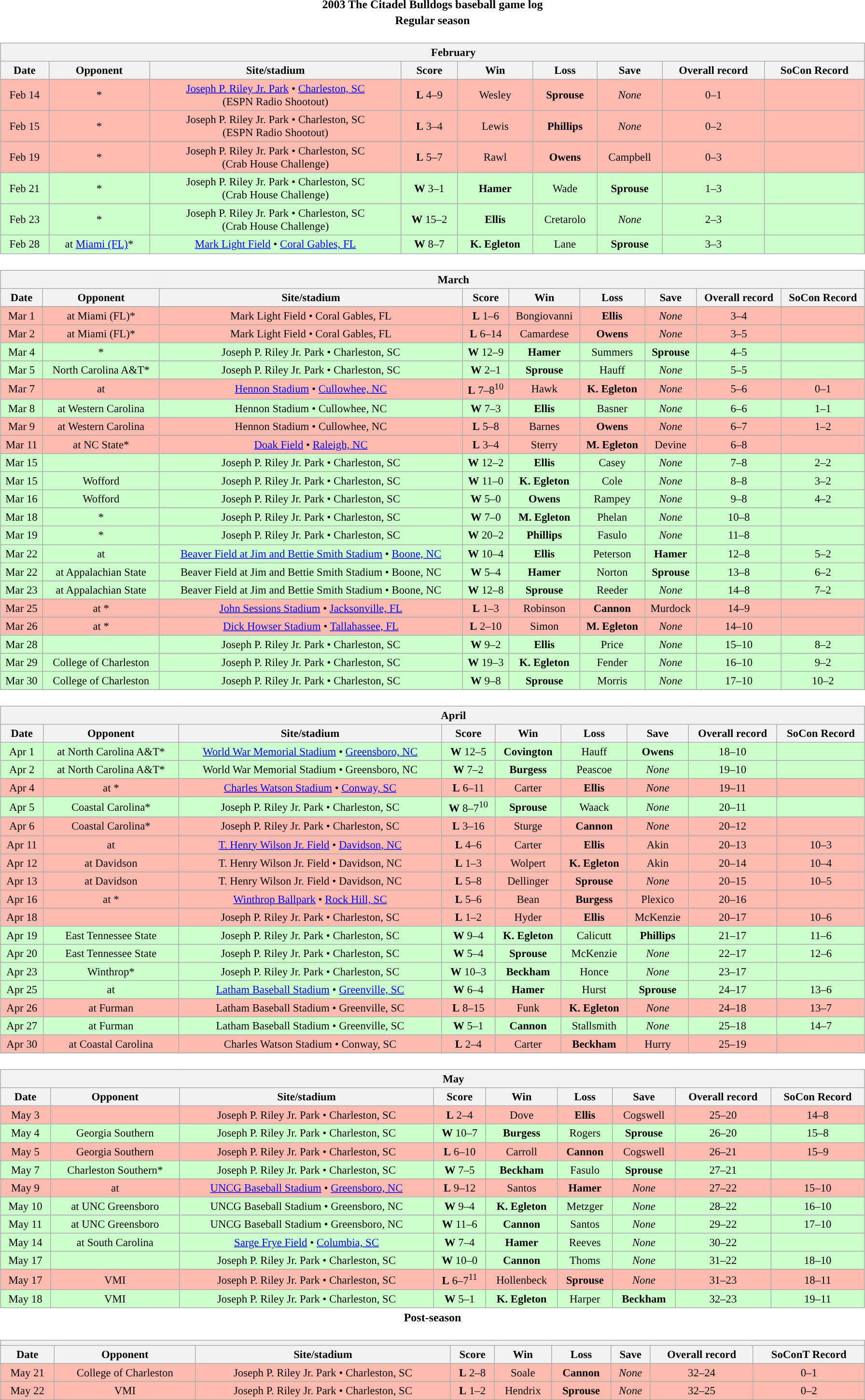<table class="toccolours" width=95% style="margin:1.5em auto; text-align:center;">
<tr>
<th colspan=2>2003 The Citadel Bulldogs baseball game log</th>
</tr>
<tr>
<th colspan=2>Regular season</th>
</tr>
<tr valign="top">
<td><br><table class="wikitable collapsible collapsed" style="margin:auto; font-size:95%; width:100%">
<tr>
<th colspan=10 style="padding-left:4em;">February</th>
</tr>
<tr>
<th>Date</th>
<th>Opponent</th>
<th>Site/stadium</th>
<th>Score</th>
<th>Win</th>
<th>Loss</th>
<th>Save</th>
<th>Overall record</th>
<th>SoCon Record</th>
</tr>
<tr bgcolor=ffbbb>
<td>Feb 14</td>
<td>*</td>
<td><a href='#'>Joseph P. Riley Jr. Park</a> • <a href='#'>Charleston, SC</a><br>(ESPN Radio Shootout)</td>
<td><strong>L</strong> 4–9</td>
<td>Wesley</td>
<td><strong>Sprouse</strong></td>
<td><em>None</em></td>
<td>0–1</td>
<td></td>
</tr>
<tr bgcolor=ffbbb>
<td>Feb 15</td>
<td>*</td>
<td>Joseph P. Riley Jr. Park • Charleston, SC<br>(ESPN Radio Shootout)</td>
<td><strong>L</strong> 3–4</td>
<td>Lewis</td>
<td><strong>Phillips</strong></td>
<td><em>None</em></td>
<td>0–2</td>
<td></td>
</tr>
<tr bgcolor=ffbbb>
<td>Feb 19</td>
<td>*</td>
<td>Joseph P. Riley Jr. Park • Charleston, SC<br>(Crab House Challenge)</td>
<td><strong>L</strong> 5–7</td>
<td>Rawl</td>
<td><strong>Owens</strong></td>
<td>Campbell</td>
<td>0–3</td>
<td></td>
</tr>
<tr bgcolor=ccffcc>
<td>Feb 21</td>
<td>*</td>
<td>Joseph P. Riley Jr. Park • Charleston, SC<br>(Crab House Challenge)</td>
<td><strong>W</strong> 3–1</td>
<td><strong>Hamer</strong></td>
<td>Wade</td>
<td><strong>Sprouse</strong></td>
<td>1–3</td>
<td></td>
</tr>
<tr bgcolor=ccffcc>
<td>Feb 23</td>
<td>*</td>
<td>Joseph P. Riley Jr. Park • Charleston, SC<br>(Crab House Challenge)</td>
<td><strong>W</strong> 15–2</td>
<td><strong>Ellis</strong></td>
<td>Cretarolo</td>
<td><em>None</em></td>
<td>2–3</td>
<td></td>
</tr>
<tr bgcolor=ccffcc>
<td>Feb 28</td>
<td>at <a href='#'>Miami (FL)</a>*</td>
<td><a href='#'>Mark Light Field</a> • <a href='#'>Coral Gables, FL</a></td>
<td><strong>W</strong> 8–7</td>
<td><strong>K. Egleton</strong></td>
<td>Lane</td>
<td><strong>Sprouse</strong></td>
<td>3–3</td>
<td></td>
</tr>
</table>
</td>
</tr>
<tr>
<td><br><table class="wikitable collapsible collapsed" style="margin:auto; font-size:95%; width:100%">
<tr>
<th colspan=10 style="padding-left:4em;">March</th>
</tr>
<tr>
<th>Date</th>
<th>Opponent</th>
<th>Site/stadium</th>
<th>Score</th>
<th>Win</th>
<th>Loss</th>
<th>Save</th>
<th>Overall record</th>
<th>SoCon Record</th>
</tr>
<tr bgcolor=ffbbb>
<td>Mar 1</td>
<td>at Miami (FL)*</td>
<td>Mark Light Field • Coral Gables, FL</td>
<td><strong>L</strong> 1–6</td>
<td>Bongiovanni</td>
<td><strong>Ellis</strong></td>
<td><em>None</em></td>
<td>3–4</td>
<td></td>
</tr>
<tr bgcolor=ffbbb>
<td>Mar 2</td>
<td>at Miami (FL)*</td>
<td>Mark Light Field • Coral Gables, FL</td>
<td><strong>L</strong> 6–14</td>
<td>Camardese</td>
<td><strong>Owens</strong></td>
<td><em>None</em></td>
<td>3–5</td>
<td></td>
</tr>
<tr bgcolor=ccffcc>
<td>Mar 4</td>
<td>*</td>
<td>Joseph P. Riley Jr. Park • Charleston, SC</td>
<td><strong>W</strong> 12–9</td>
<td><strong>Hamer</strong></td>
<td>Summers</td>
<td><strong>Sprouse</strong></td>
<td>4–5</td>
<td></td>
</tr>
<tr bgcolor=ccffcc>
<td>Mar 5</td>
<td>North Carolina A&T*</td>
<td>Joseph P. Riley Jr. Park • Charleston, SC</td>
<td><strong>W</strong> 2–1</td>
<td><strong>Sprouse</strong></td>
<td>Hauff</td>
<td><em>None</em></td>
<td>5–5</td>
<td></td>
</tr>
<tr bgcolor=ffbbb>
<td>Mar 7</td>
<td>at </td>
<td><a href='#'>Hennon Stadium</a> • <a href='#'>Cullowhee, NC</a></td>
<td><strong>L</strong> 7–8<sup>10</sup></td>
<td>Hawk</td>
<td><strong>K. Egleton</strong></td>
<td><em>None</em></td>
<td>5–6</td>
<td>0–1</td>
</tr>
<tr bgcolor=ccffcc>
<td>Mar 8</td>
<td>at Western Carolina</td>
<td>Hennon Stadium • Cullowhee, NC</td>
<td><strong>W</strong> 7–3</td>
<td><strong>Ellis</strong></td>
<td>Basner</td>
<td><em>None</em></td>
<td>6–6</td>
<td>1–1</td>
</tr>
<tr bgcolor=ffbbb>
<td>Mar 9</td>
<td>at Western Carolina</td>
<td>Hennon Stadium • Cullowhee, NC</td>
<td><strong>L</strong> 5–8</td>
<td>Barnes</td>
<td><strong>Owens</strong></td>
<td><em>None</em></td>
<td>6–7</td>
<td>1–2</td>
</tr>
<tr bgcolor=ffbbb>
<td>Mar 11</td>
<td>at NC State*</td>
<td><a href='#'>Doak Field</a> • <a href='#'>Raleigh, NC</a></td>
<td><strong>L</strong> 3–4</td>
<td>Sterry</td>
<td><strong>M. Egleton</strong></td>
<td>Devine</td>
<td>6–8</td>
<td></td>
</tr>
<tr bgcolor=ccffcc>
<td>Mar 15</td>
<td></td>
<td>Joseph P. Riley Jr. Park • Charleston, SC</td>
<td><strong>W</strong> 12–2</td>
<td><strong>Ellis</strong></td>
<td>Casey</td>
<td><em>None</em></td>
<td>7–8</td>
<td>2–2</td>
</tr>
<tr bgcolor=ccffcc>
<td>Mar 15</td>
<td>Wofford</td>
<td>Joseph P. Riley Jr. Park • Charleston, SC</td>
<td><strong>W</strong> 11–0</td>
<td><strong>K. Egleton</strong></td>
<td>Cole</td>
<td><em>None</em></td>
<td>8–8</td>
<td>3–2</td>
</tr>
<tr bgcolor=ccffcc>
<td>Mar 16</td>
<td>Wofford</td>
<td>Joseph P. Riley Jr. Park • Charleston, SC</td>
<td><strong>W</strong> 5–0</td>
<td><strong>Owens</strong></td>
<td>Rampey</td>
<td><em>None</em></td>
<td>9–8</td>
<td>4–2</td>
</tr>
<tr bgcolor=ccffcc>
<td>Mar 18</td>
<td>*</td>
<td>Joseph P. Riley Jr. Park • Charleston, SC</td>
<td><strong>W</strong> 7–0</td>
<td><strong>M. Egleton</strong></td>
<td>Phelan</td>
<td><em>None</em></td>
<td>10–8</td>
<td></td>
</tr>
<tr bgcolor=ccffcc>
<td>Mar 19</td>
<td>*</td>
<td>Joseph P. Riley Jr. Park • Charleston, SC</td>
<td><strong>W</strong> 20–2</td>
<td><strong>Phillips</strong></td>
<td>Fasulo</td>
<td><em>None</em></td>
<td>11–8</td>
<td></td>
</tr>
<tr bgcolor=ccffcc>
<td>Mar 22</td>
<td>at </td>
<td><a href='#'>Beaver Field at Jim and Bettie Smith Stadium</a> • <a href='#'>Boone, NC</a></td>
<td><strong>W</strong> 10–4</td>
<td><strong>Ellis</strong></td>
<td>Peterson</td>
<td><strong>Hamer</strong></td>
<td>12–8</td>
<td>5–2</td>
</tr>
<tr bgcolor=ccffcc>
<td>Mar 22</td>
<td>at Appalachian State</td>
<td>Beaver Field at Jim and Bettie Smith Stadium • Boone, NC</td>
<td><strong>W</strong> 5–4</td>
<td><strong>Hamer</strong></td>
<td>Norton</td>
<td><strong>Sprouse</strong></td>
<td>13–8</td>
<td>6–2</td>
</tr>
<tr bgcolor=ccffcc>
<td>Mar 23</td>
<td>at Appalachian State</td>
<td>Beaver Field at Jim and Bettie Smith Stadium • Boone, NC</td>
<td><strong>W</strong> 12–8</td>
<td><strong>Sprouse</strong></td>
<td>Reeder</td>
<td><em>None</em></td>
<td>14–8</td>
<td>7–2</td>
</tr>
<tr bgcolor=ffbbb>
<td>Mar 25</td>
<td>at *</td>
<td><a href='#'>John Sessions Stadium</a> • <a href='#'>Jacksonville, FL</a></td>
<td><strong>L</strong> 1–3</td>
<td>Robinson</td>
<td><strong>Cannon</strong></td>
<td>Murdock</td>
<td>14–9</td>
<td></td>
</tr>
<tr bgcolor=ffbbb>
<td>Mar 26</td>
<td>at *</td>
<td><a href='#'>Dick Howser Stadium</a> • <a href='#'>Tallahassee, FL</a></td>
<td><strong>L</strong> 2–10</td>
<td>Simon</td>
<td><strong>M. Egleton</strong></td>
<td><em>None</em></td>
<td>14–10</td>
<td></td>
</tr>
<tr bgcolor=ccffcc>
<td>Mar 28</td>
<td></td>
<td>Joseph P. Riley Jr. Park • Charleston, SC</td>
<td><strong>W</strong> 9–2</td>
<td><strong>Ellis</strong></td>
<td>Price</td>
<td><em>None</em></td>
<td>15–10</td>
<td>8–2</td>
</tr>
<tr bgcolor=ccffcc>
<td>Mar 29</td>
<td>College of Charleston</td>
<td>Joseph P. Riley Jr. Park • Charleston, SC</td>
<td><strong>W</strong> 19–3</td>
<td><strong>K. Egleton</strong></td>
<td>Fender</td>
<td><em>None</em></td>
<td>16–10</td>
<td>9–2</td>
</tr>
<tr bgcolor=ccffcc>
<td>Mar 30</td>
<td>College of Charleston</td>
<td>Joseph P. Riley Jr. Park • Charleston, SC</td>
<td><strong>W</strong> 9–8</td>
<td><strong>Sprouse</strong></td>
<td>Morris</td>
<td><em>None</em></td>
<td>17–10</td>
<td>10–2</td>
</tr>
</table>
</td>
</tr>
<tr>
<td><br><table class="wikitable collapsible collapsed" style="margin:auto; font-size:95%; width:100%">
<tr>
<th colspan=10 style="padding-left:4em;">April</th>
</tr>
<tr>
<th>Date</th>
<th>Opponent</th>
<th>Site/stadium</th>
<th>Score</th>
<th>Win</th>
<th>Loss</th>
<th>Save</th>
<th>Overall record</th>
<th>SoCon Record</th>
</tr>
<tr bgcolor=ccffcc>
<td>Apr 1</td>
<td>at North Carolina A&T*</td>
<td><a href='#'>World War Memorial Stadium</a> • <a href='#'>Greensboro, NC</a></td>
<td><strong>W</strong> 12–5</td>
<td><strong>Covington</strong></td>
<td>Hauff</td>
<td><strong>Owens</strong></td>
<td>18–10</td>
<td></td>
</tr>
<tr bgcolor=ccffcc>
<td>Apr 2</td>
<td>at North Carolina A&T*</td>
<td>World War Memorial Stadium • Greensboro, NC</td>
<td><strong>W</strong> 7–2</td>
<td><strong>Burgess</strong></td>
<td>Peascoe</td>
<td><em>None</em></td>
<td>19–10</td>
<td></td>
</tr>
<tr bgcolor=ffbbb>
<td>Apr 4</td>
<td>at *</td>
<td><a href='#'>Charles Watson Stadium</a> • <a href='#'>Conway, SC</a></td>
<td><strong>L</strong> 6–11</td>
<td>Carter</td>
<td><strong>Ellis</strong></td>
<td><em>None</em></td>
<td>19–11</td>
<td></td>
</tr>
<tr bgcolor=ccffcc>
<td>Apr 5</td>
<td>Coastal Carolina*</td>
<td>Joseph P. Riley Jr. Park • Charleston, SC</td>
<td><strong>W</strong> 8–7<sup>10</sup></td>
<td><strong>Sprouse</strong></td>
<td>Waack</td>
<td><em>None</em></td>
<td>20–11</td>
<td></td>
</tr>
<tr bgcolor=ffbbb>
<td>Apr 6</td>
<td>Coastal Carolina*</td>
<td>Joseph P. Riley Jr. Park • Charleston, SC</td>
<td><strong>L</strong> 3–16</td>
<td>Sturge</td>
<td><strong>Cannon</strong></td>
<td><em>None</em></td>
<td>20–12</td>
<td></td>
</tr>
<tr bgcolor=ffbbb>
<td>Apr 11</td>
<td>at </td>
<td><a href='#'>T. Henry Wilson Jr. Field</a> • <a href='#'>Davidson, NC</a></td>
<td><strong>L</strong> 4–6</td>
<td>Carter</td>
<td><strong>Ellis</strong></td>
<td>Akin</td>
<td>20–13</td>
<td>10–3</td>
</tr>
<tr bgcolor=ffbbb>
<td>Apr 12</td>
<td>at Davidson</td>
<td>T. Henry Wilson Jr. Field • Davidson, NC</td>
<td><strong>L</strong> 1–3</td>
<td>Wolpert</td>
<td><strong>K. Egleton</strong></td>
<td>Akin</td>
<td>20–14</td>
<td>10–4</td>
</tr>
<tr bgcolor=ffbbb>
<td>Apr 13</td>
<td>at Davidson</td>
<td>T. Henry Wilson Jr. Field • Davidson, NC</td>
<td><strong>L</strong> 5–8</td>
<td>Dellinger</td>
<td><strong>Sprouse</strong></td>
<td><em>None</em></td>
<td>20–15</td>
<td>10–5</td>
</tr>
<tr bgcolor=ffbbb>
<td>Apr 16</td>
<td>at *</td>
<td><a href='#'>Winthrop Ballpark</a> • <a href='#'>Rock Hill, SC</a></td>
<td><strong>L</strong> 5–6</td>
<td>Bean</td>
<td><strong>Burgess</strong></td>
<td>Plexico</td>
<td>20–16</td>
<td></td>
</tr>
<tr bgcolor=ffbbb>
<td>Apr 18</td>
<td></td>
<td>Joseph P. Riley Jr. Park • Charleston, SC</td>
<td><strong>L</strong> 1–2</td>
<td>Hyder</td>
<td><strong>Ellis</strong></td>
<td>McKenzie</td>
<td>20–17</td>
<td>10–6</td>
</tr>
<tr bgcolor=ccffcc>
<td>Apr 19</td>
<td>East Tennessee State</td>
<td>Joseph P. Riley Jr. Park • Charleston, SC</td>
<td><strong>W</strong> 9–4</td>
<td><strong>K. Egleton</strong></td>
<td>Calicutt</td>
<td><strong>Phillips</strong></td>
<td>21–17</td>
<td>11–6</td>
</tr>
<tr bgcolor=ccffcc>
<td>Apr 20</td>
<td>East Tennessee State</td>
<td>Joseph P. Riley Jr. Park • Charleston, SC</td>
<td><strong>W</strong> 5–4</td>
<td><strong>Sprouse</strong></td>
<td>McKenzie</td>
<td><em>None</em></td>
<td>22–17</td>
<td>12–6</td>
</tr>
<tr bgcolor=ccffcc>
<td>Apr 23</td>
<td>Winthrop*</td>
<td>Joseph P. Riley Jr. Park • Charleston, SC</td>
<td><strong>W</strong> 10–3</td>
<td><strong>Beckham</strong></td>
<td>Honce</td>
<td><em>None</em></td>
<td>23–17</td>
<td></td>
</tr>
<tr bgcolor=ccffcc>
<td>Apr 25</td>
<td>at </td>
<td><a href='#'>Latham Baseball Stadium</a> • <a href='#'>Greenville, SC</a></td>
<td><strong>W</strong> 6–4</td>
<td><strong>Hamer</strong></td>
<td>Hurst</td>
<td><strong>Sprouse</strong></td>
<td>24–17</td>
<td>13–6</td>
</tr>
<tr bgcolor=ffbbb>
<td>Apr 26</td>
<td>at Furman</td>
<td>Latham Baseball Stadium • Greenville, SC</td>
<td><strong>L</strong> 8–15</td>
<td>Funk</td>
<td><strong>K. Egleton</strong></td>
<td><em>None</em></td>
<td>24–18</td>
<td>13–7</td>
</tr>
<tr bgcolor=ccffcc>
<td>Apr 27</td>
<td>at Furman</td>
<td>Latham Baseball Stadium • Greenville, SC</td>
<td><strong>W</strong> 5–1</td>
<td><strong>Cannon</strong></td>
<td>Stallsmith</td>
<td><em>None</em></td>
<td>25–18</td>
<td>14–7</td>
</tr>
<tr bgcolor=ffbbb>
<td>Apr 30</td>
<td>at Coastal Carolina</td>
<td>Charles Watson Stadium • Conway, SC</td>
<td><strong>L</strong> 2–4</td>
<td>Carter</td>
<td><strong>Beckham</strong></td>
<td>Hurry</td>
<td>25–19</td>
<td></td>
</tr>
</table>
</td>
</tr>
<tr>
<td><br><table class="wikitable collapsible collapsed" style="margin:auto; font-size:95%; width:100%">
<tr>
<th colspan=10 style="padding-left:4em;">May</th>
</tr>
<tr>
<th>Date</th>
<th>Opponent</th>
<th>Site/stadium</th>
<th>Score</th>
<th>Win</th>
<th>Loss</th>
<th>Save</th>
<th>Overall record</th>
<th>SoCon Record</th>
</tr>
<tr bgcolor=ffbbb>
<td>May 3</td>
<td></td>
<td>Joseph P. Riley Jr. Park • Charleston, SC</td>
<td><strong>L</strong> 2–4</td>
<td>Dove</td>
<td><strong>Ellis</strong></td>
<td>Cogswell</td>
<td>25–20</td>
<td>14–8</td>
</tr>
<tr bgcolor=ccffcc>
<td>May 4</td>
<td>Georgia Southern</td>
<td>Joseph P. Riley Jr. Park • Charleston, SC</td>
<td><strong>W</strong> 10–7</td>
<td><strong>Burgess</strong></td>
<td>Rogers</td>
<td><strong>Sprouse</strong></td>
<td>26–20</td>
<td>15–8</td>
</tr>
<tr bgcolor=ffbbb>
<td>May 5</td>
<td>Georgia Southern</td>
<td>Joseph P. Riley Jr. Park • Charleston, SC</td>
<td><strong>L</strong> 6–10</td>
<td>Carroll</td>
<td><strong>Cannon</strong></td>
<td>Cogswell</td>
<td>26–21</td>
<td>15–9</td>
</tr>
<tr bgcolor=ccffcc>
<td>May 7</td>
<td>Charleston Southern*</td>
<td>Joseph P. Riley Jr. Park • Charleston, SC</td>
<td><strong>W</strong> 7–5</td>
<td><strong>Beckham</strong></td>
<td>Fasulo</td>
<td><strong>Sprouse</strong></td>
<td>27–21</td>
<td></td>
</tr>
<tr bgcolor=ffbbb>
<td>May 9</td>
<td>at </td>
<td><a href='#'>UNCG Baseball Stadium</a> • <a href='#'>Greensboro, NC</a></td>
<td><strong>L</strong> 9–12</td>
<td>Santos</td>
<td><strong>Hamer</strong></td>
<td><em>None</em></td>
<td>27–22</td>
<td>15–10</td>
</tr>
<tr bgcolor=ccffcc>
<td>May 10</td>
<td>at UNC Greensboro</td>
<td>UNCG Baseball Stadium • Greensboro, NC</td>
<td><strong>W</strong> 9–4</td>
<td><strong>K. Egleton</strong></td>
<td>Metzger</td>
<td><em>None</em></td>
<td>28–22</td>
<td>16–10</td>
</tr>
<tr bgcolor=ccffcc>
<td>May 11</td>
<td>at UNC Greensboro</td>
<td>UNCG Baseball Stadium • Greensboro, NC</td>
<td><strong>W</strong> 11–6</td>
<td><strong>Cannon</strong></td>
<td>Santos</td>
<td><em>None</em></td>
<td>29–22</td>
<td>17–10</td>
</tr>
<tr bgcolor=ccffcc>
<td>May 14</td>
<td>at South Carolina</td>
<td><a href='#'>Sarge Frye Field</a> • <a href='#'>Columbia, SC</a></td>
<td><strong>W</strong> 7–4</td>
<td><strong>Hamer</strong></td>
<td>Reeves</td>
<td><em>None</em></td>
<td>30–22</td>
<td></td>
</tr>
<tr bgcolor=ccffcc>
<td>May 17</td>
<td></td>
<td>Joseph P. Riley Jr. Park • Charleston, SC</td>
<td><strong>W</strong> 10–0</td>
<td><strong>Cannon</strong></td>
<td>Thoms</td>
<td><em>None</em></td>
<td>31–22</td>
<td>18–10</td>
</tr>
<tr bgcolor=ffbbb>
<td>May 17</td>
<td>VMI</td>
<td>Joseph P. Riley Jr. Park • Charleston, SC</td>
<td><strong>L</strong> 6–7<sup>11</sup></td>
<td>Hollenbeck</td>
<td><strong>Sprouse</strong></td>
<td><em>None</em></td>
<td>31–23</td>
<td>18–11</td>
</tr>
<tr bgcolor=ccffcc>
<td>May 18</td>
<td>VMI</td>
<td>Joseph P. Riley Jr. Park • Charleston, SC</td>
<td><strong>W</strong> 5–1</td>
<td><strong>K. Egleton</strong></td>
<td>Harper</td>
<td><strong>Beckham</strong></td>
<td>32–23</td>
<td>19–11</td>
</tr>
</table>
</td>
</tr>
<tr>
<th colspan=2>Post-season</th>
</tr>
<tr>
<td><br><table class="wikitable collapsible collapsed" style="margin:auto; font-size:95%; width:100%">
<tr>
<th colspan=10 style="padding-left:4em;"><a href='#'></a></th>
</tr>
<tr>
<th>Date</th>
<th>Opponent</th>
<th>Site/stadium</th>
<th>Score</th>
<th>Win</th>
<th>Loss</th>
<th>Save</th>
<th>Overall record</th>
<th>SoConT Record</th>
</tr>
<tr bgcolor=ffbbb>
<td>May 21</td>
<td>College of Charleston</td>
<td>Joseph P. Riley Jr. Park • Charleston, SC</td>
<td><strong>L</strong> 2–8</td>
<td>Soale</td>
<td><strong>Cannon</strong></td>
<td><em>None</em></td>
<td>32–24</td>
<td>0–1</td>
</tr>
<tr bgcolor=ffbbb>
<td>May 22</td>
<td>VMI</td>
<td>Joseph P. Riley Jr. Park • Charleston, SC</td>
<td><strong>L</strong> 1–2</td>
<td>Hendrix</td>
<td><strong>Sprouse</strong></td>
<td><em>None</em></td>
<td>32–25</td>
<td>0–2</td>
</tr>
</table>
</td>
</tr>
</table>
